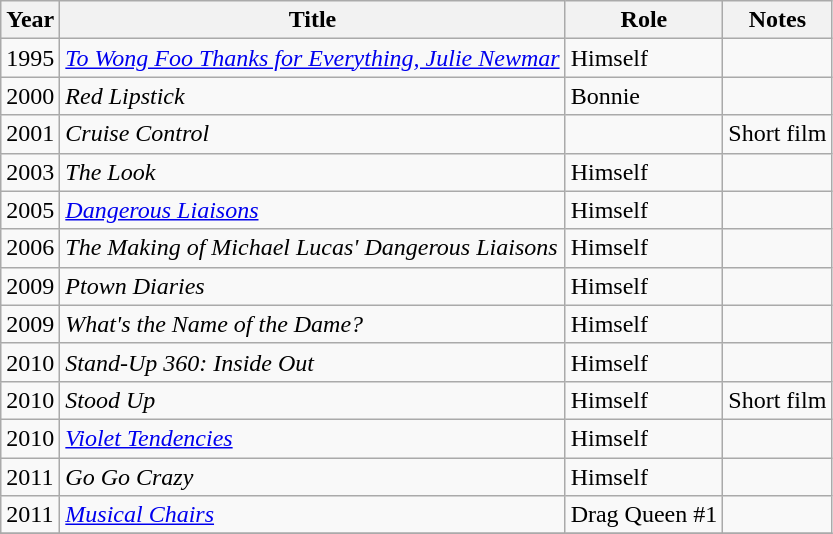<table class="wikitable sortable">
<tr>
<th>Year</th>
<th>Title</th>
<th>Role</th>
<th class="unsortable">Notes</th>
</tr>
<tr>
<td>1995</td>
<td><em><a href='#'>To Wong Foo Thanks for Everything, Julie Newmar</a></em></td>
<td>Himself</td>
<td></td>
</tr>
<tr>
<td>2000</td>
<td><em>Red Lipstick</em></td>
<td>Bonnie</td>
<td></td>
</tr>
<tr>
<td>2001</td>
<td><em>Cruise Control</em></td>
<td></td>
<td>Short film</td>
</tr>
<tr>
<td>2003</td>
<td><em>The Look</em></td>
<td>Himself</td>
<td></td>
</tr>
<tr>
<td>2005</td>
<td><em><a href='#'>Dangerous Liaisons</a></em></td>
<td>Himself</td>
<td></td>
</tr>
<tr>
<td>2006</td>
<td><em>The Making of Michael Lucas' Dangerous Liaisons</em></td>
<td>Himself</td>
<td></td>
</tr>
<tr>
<td>2009</td>
<td><em>Ptown Diaries</em></td>
<td>Himself</td>
<td></td>
</tr>
<tr>
<td>2009</td>
<td><em>What's the Name of the Dame?</em></td>
<td>Himself</td>
<td></td>
</tr>
<tr>
<td>2010</td>
<td><em>Stand-Up 360: Inside Out</em></td>
<td>Himself</td>
<td></td>
</tr>
<tr>
<td>2010</td>
<td><em>Stood Up</em></td>
<td>Himself</td>
<td>Short film</td>
</tr>
<tr>
<td>2010</td>
<td><em><a href='#'>Violet Tendencies</a></em></td>
<td>Himself</td>
<td></td>
</tr>
<tr>
<td>2011</td>
<td><em>Go Go Crazy</em></td>
<td>Himself</td>
<td></td>
</tr>
<tr>
<td>2011</td>
<td><em><a href='#'>Musical Chairs</a></em></td>
<td>Drag Queen #1</td>
<td></td>
</tr>
<tr>
</tr>
</table>
